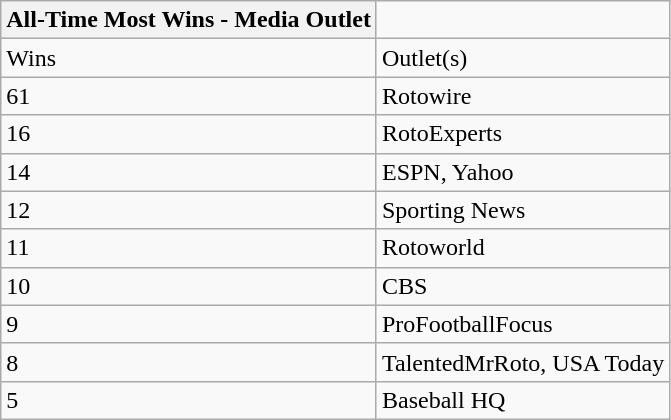<table class="wikitable collapsible collapsed" border="1">
<tr>
<th>All-Time Most Wins - Media Outlet</th>
</tr>
<tr>
<td>Wins</td>
<td>Outlet(s)</td>
</tr>
<tr>
<td>61</td>
<td>Rotowire</td>
</tr>
<tr>
<td>16</td>
<td>RotoExperts</td>
</tr>
<tr>
<td>14</td>
<td>ESPN, Yahoo</td>
</tr>
<tr>
<td>12</td>
<td>Sporting News</td>
</tr>
<tr>
<td>11</td>
<td>Rotoworld</td>
</tr>
<tr>
<td>10</td>
<td>CBS</td>
</tr>
<tr>
<td>9</td>
<td>ProFootballFocus</td>
</tr>
<tr>
<td>8</td>
<td>TalentedMrRoto, USA Today</td>
</tr>
<tr>
<td>5</td>
<td>Baseball HQ</td>
</tr>
</table>
